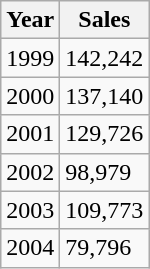<table class="wikitable">
<tr>
<th>Year</th>
<th>Sales</th>
</tr>
<tr>
<td>1999</td>
<td>142,242</td>
</tr>
<tr>
<td>2000</td>
<td>137,140</td>
</tr>
<tr>
<td>2001</td>
<td>129,726</td>
</tr>
<tr>
<td>2002</td>
<td>98,979</td>
</tr>
<tr>
<td>2003</td>
<td>109,773</td>
</tr>
<tr>
<td>2004</td>
<td>79,796</td>
</tr>
</table>
